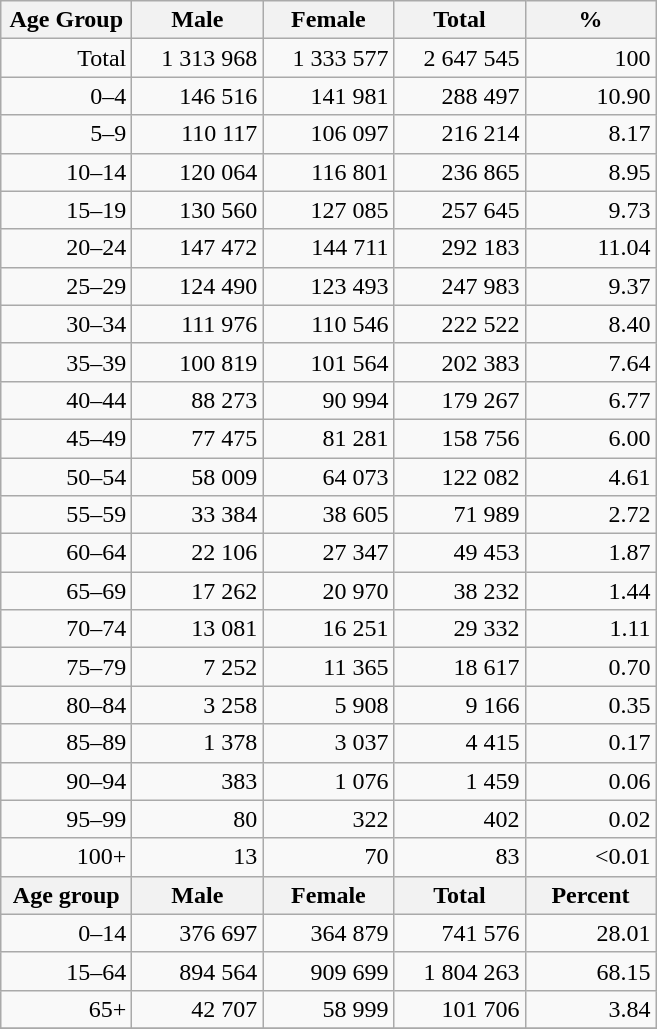<table class="wikitable">
<tr>
<th width="80pt">Age Group</th>
<th width="80pt">Male</th>
<th width="80pt">Female</th>
<th width="80pt">Total</th>
<th width="80pt">%</th>
</tr>
<tr>
<td align="right">Total</td>
<td align="right">1 313 968</td>
<td align="right">1 333 577</td>
<td align="right">2 647 545</td>
<td align="right">100</td>
</tr>
<tr>
<td align="right">0–4</td>
<td align="right">146 516</td>
<td align="right">141 981</td>
<td align="right">288 497</td>
<td align="right">10.90</td>
</tr>
<tr>
<td align="right">5–9</td>
<td align="right">110 117</td>
<td align="right">106 097</td>
<td align="right">216 214</td>
<td align="right">8.17</td>
</tr>
<tr>
<td align="right">10–14</td>
<td align="right">120 064</td>
<td align="right">116 801</td>
<td align="right">236 865</td>
<td align="right">8.95</td>
</tr>
<tr>
<td align="right">15–19</td>
<td align="right">130 560</td>
<td align="right">127 085</td>
<td align="right">257 645</td>
<td align="right">9.73</td>
</tr>
<tr>
<td align="right">20–24</td>
<td align="right">147 472</td>
<td align="right">144 711</td>
<td align="right">292 183</td>
<td align="right">11.04</td>
</tr>
<tr>
<td align="right">25–29</td>
<td align="right">124 490</td>
<td align="right">123 493</td>
<td align="right">247 983</td>
<td align="right">9.37</td>
</tr>
<tr>
<td align="right">30–34</td>
<td align="right">111 976</td>
<td align="right">110 546</td>
<td align="right">222 522</td>
<td align="right">8.40</td>
</tr>
<tr>
<td align="right">35–39</td>
<td align="right">100 819</td>
<td align="right">101 564</td>
<td align="right">202 383</td>
<td align="right">7.64</td>
</tr>
<tr>
<td align="right">40–44</td>
<td align="right">88 273</td>
<td align="right">90 994</td>
<td align="right">179 267</td>
<td align="right">6.77</td>
</tr>
<tr>
<td align="right">45–49</td>
<td align="right">77 475</td>
<td align="right">81 281</td>
<td align="right">158 756</td>
<td align="right">6.00</td>
</tr>
<tr>
<td align="right">50–54</td>
<td align="right">58 009</td>
<td align="right">64 073</td>
<td align="right">122 082</td>
<td align="right">4.61</td>
</tr>
<tr>
<td align="right">55–59</td>
<td align="right">33 384</td>
<td align="right">38 605</td>
<td align="right">71 989</td>
<td align="right">2.72</td>
</tr>
<tr>
<td align="right">60–64</td>
<td align="right">22 106</td>
<td align="right">27 347</td>
<td align="right">49 453</td>
<td align="right">1.87</td>
</tr>
<tr>
<td align="right">65–69</td>
<td align="right">17 262</td>
<td align="right">20 970</td>
<td align="right">38 232</td>
<td align="right">1.44</td>
</tr>
<tr>
<td align="right">70–74</td>
<td align="right">13 081</td>
<td align="right">16 251</td>
<td align="right">29 332</td>
<td align="right">1.11</td>
</tr>
<tr>
<td align="right">75–79</td>
<td align="right">7 252</td>
<td align="right">11 365</td>
<td align="right">18 617</td>
<td align="right">0.70</td>
</tr>
<tr>
<td align="right">80–84</td>
<td align="right">3 258</td>
<td align="right">5 908</td>
<td align="right">9 166</td>
<td align="right">0.35</td>
</tr>
<tr>
<td align="right">85–89</td>
<td align="right">1 378</td>
<td align="right">3 037</td>
<td align="right">4 415</td>
<td align="right">0.17</td>
</tr>
<tr>
<td align="right">90–94</td>
<td align="right">383</td>
<td align="right">1 076</td>
<td align="right">1 459</td>
<td align="right">0.06</td>
</tr>
<tr>
<td align="right">95–99</td>
<td align="right">80</td>
<td align="right">322</td>
<td align="right">402</td>
<td align="right">0.02</td>
</tr>
<tr>
<td align="right">100+</td>
<td align="right">13</td>
<td align="right">70</td>
<td align="right">83</td>
<td align="right"><0.01</td>
</tr>
<tr>
<th width="50">Age group</th>
<th width="80pt">Male</th>
<th width="80">Female</th>
<th width="80">Total</th>
<th width="50">Percent</th>
</tr>
<tr>
<td align="right">0–14</td>
<td align="right">376 697</td>
<td align="right">364 879</td>
<td align="right">741 576</td>
<td align="right">28.01</td>
</tr>
<tr>
<td align="right">15–64</td>
<td align="right">894 564</td>
<td align="right">909 699</td>
<td align="right">1 804 263</td>
<td align="right">68.15</td>
</tr>
<tr>
<td align="right">65+</td>
<td align="right">42 707</td>
<td align="right">58 999</td>
<td align="right">101 706</td>
<td align="right">3.84</td>
</tr>
<tr>
</tr>
</table>
